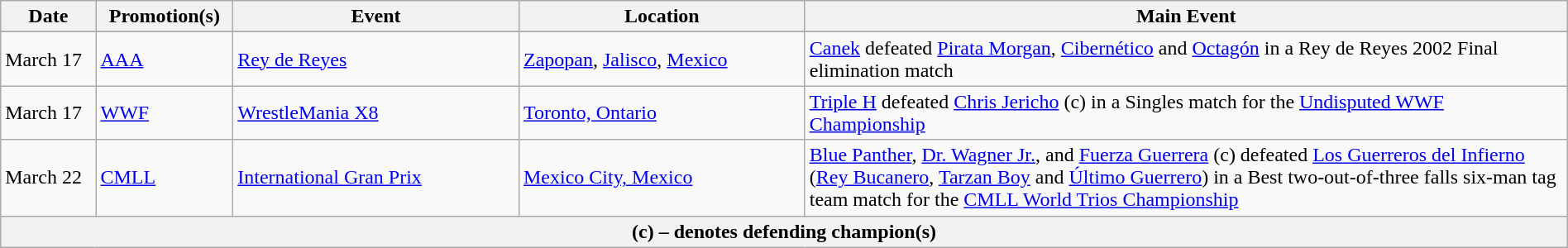<table class="wikitable" style="width:100%;">
<tr>
<th width="5%">Date</th>
<th width="5%">Promotion(s)</th>
<th style="width:15%;">Event</th>
<th style="width:15%;">Location</th>
<th style="width:40%;">Main Event</th>
</tr>
<tr style="width:20%;" |Notes>
</tr>
<tr>
<td>March 17</td>
<td><a href='#'>AAA</a></td>
<td><a href='#'>Rey de Reyes</a></td>
<td><a href='#'>Zapopan</a>, <a href='#'>Jalisco</a>, <a href='#'>Mexico</a></td>
<td><a href='#'>Canek</a> defeated <a href='#'>Pirata Morgan</a>, <a href='#'>Cibernético</a> and <a href='#'>Octagón</a> in a Rey de Reyes 2002 Final elimination match</td>
</tr>
<tr>
<td>March 17</td>
<td><a href='#'>WWF</a></td>
<td><a href='#'>WrestleMania X8</a></td>
<td><a href='#'>Toronto, Ontario</a></td>
<td><a href='#'>Triple H</a> defeated <a href='#'>Chris Jericho</a> (c) in a Singles match for the <a href='#'>Undisputed WWF Championship</a></td>
</tr>
<tr>
<td>March 22</td>
<td><a href='#'>CMLL</a></td>
<td><a href='#'>International Gran Prix</a></td>
<td><a href='#'>Mexico City, Mexico</a></td>
<td><a href='#'>Blue Panther</a>, <a href='#'>Dr. Wagner Jr.</a>, and <a href='#'>Fuerza Guerrera</a> (c) defeated <a href='#'>Los Guerreros del Infierno</a> (<a href='#'>Rey Bucanero</a>, <a href='#'>Tarzan Boy</a> and <a href='#'>Último Guerrero</a>) in a Best two-out-of-three falls six-man tag team match for the <a href='#'>CMLL World Trios Championship</a></td>
</tr>
<tr>
<th colspan="6">(c) – denotes defending champion(s)</th>
</tr>
</table>
